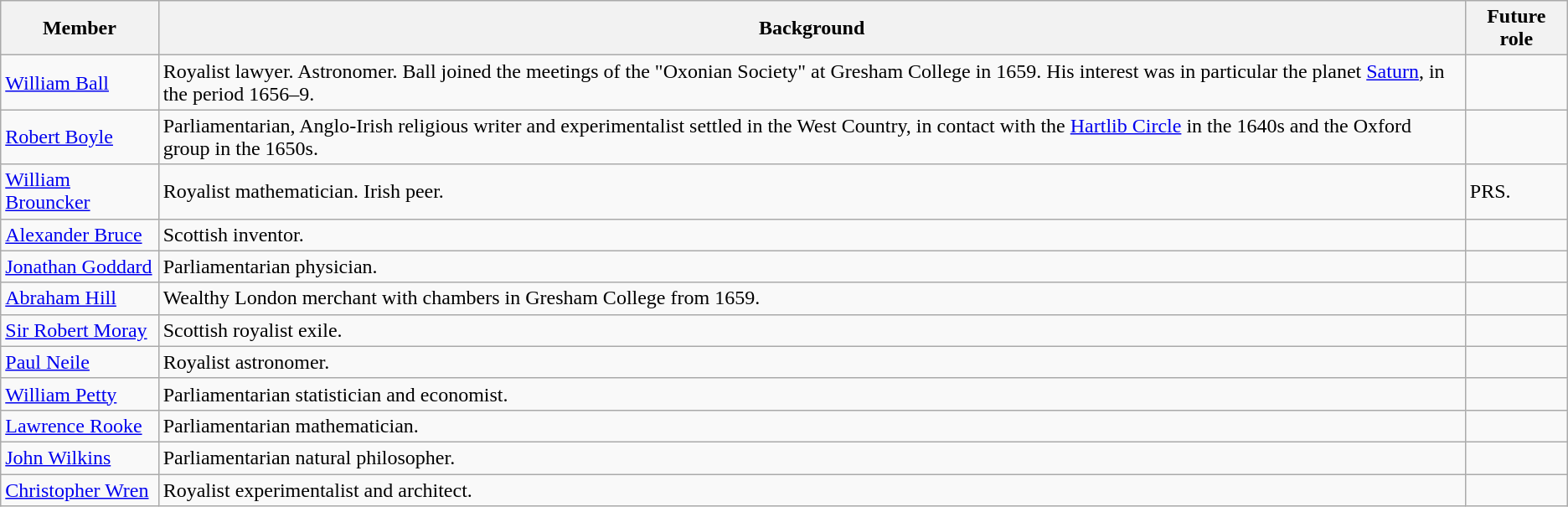<table class="wikitable">
<tr>
<th>Member</th>
<th>Background</th>
<th>Future role</th>
</tr>
<tr>
<td><a href='#'>William Ball</a></td>
<td>Royalist lawyer. Astronomer. Ball joined the meetings of the "Oxonian Society" at Gresham College in 1659. His interest was in particular the planet <a href='#'>Saturn</a>, in the period 1656–9.</td>
<td></td>
</tr>
<tr>
<td><a href='#'>Robert Boyle</a></td>
<td>Parliamentarian, Anglo-Irish religious writer and experimentalist settled in the West Country, in contact with the <a href='#'>Hartlib Circle</a> in the 1640s and the Oxford group in the 1650s.</td>
<td></td>
</tr>
<tr>
<td><a href='#'>William Brouncker</a></td>
<td>Royalist mathematician. Irish peer.</td>
<td>PRS.</td>
</tr>
<tr>
<td><a href='#'>Alexander Bruce</a></td>
<td>Scottish inventor.</td>
<td></td>
</tr>
<tr>
<td><a href='#'>Jonathan Goddard</a></td>
<td>Parliamentarian physician.</td>
<td></td>
</tr>
<tr>
<td><a href='#'>Abraham Hill</a></td>
<td>Wealthy London merchant with chambers in Gresham College from 1659.</td>
<td></td>
</tr>
<tr>
<td><a href='#'>Sir Robert Moray</a></td>
<td>Scottish royalist exile.</td>
<td></td>
</tr>
<tr>
<td><a href='#'>Paul Neile</a></td>
<td>Royalist astronomer.</td>
<td></td>
</tr>
<tr>
<td><a href='#'>William Petty</a></td>
<td>Parliamentarian statistician and economist.</td>
<td></td>
</tr>
<tr>
<td><a href='#'>Lawrence Rooke</a></td>
<td>Parliamentarian mathematician.</td>
<td></td>
</tr>
<tr>
<td><a href='#'>John Wilkins</a></td>
<td>Parliamentarian natural philosopher.</td>
<td></td>
</tr>
<tr>
<td><a href='#'>Christopher Wren</a></td>
<td>Royalist experimentalist and architect.</td>
<td></td>
</tr>
</table>
